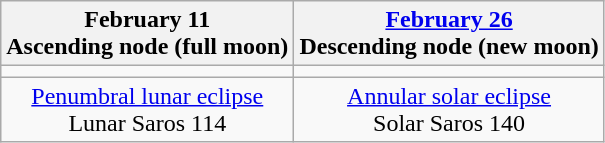<table class="wikitable">
<tr>
<th>February 11<br>Ascending node (full moon)<br></th>
<th><a href='#'>February 26</a><br>Descending node (new moon)<br></th>
</tr>
<tr>
<td></td>
<td></td>
</tr>
<tr align=center>
<td><a href='#'>Penumbral lunar eclipse</a><br>Lunar Saros 114</td>
<td><a href='#'>Annular solar eclipse</a><br>Solar Saros 140</td>
</tr>
</table>
